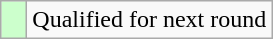<table class="wikitable">
<tr>
<td style="width:10px; background:#cfc"></td>
<td>Qualified for next round</td>
</tr>
</table>
